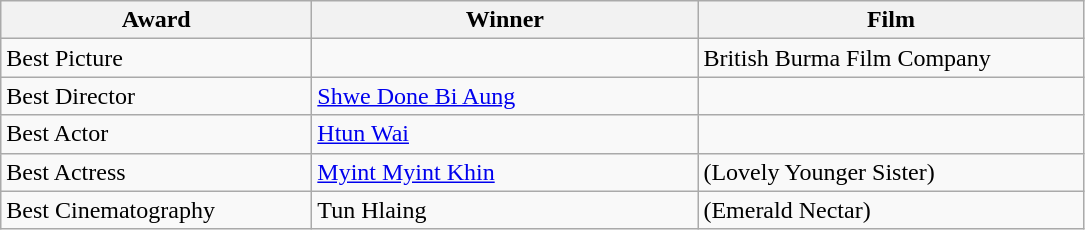<table class="wikitable">
<tr>
<th width="200"><strong>Award</strong></th>
<th width="250"><strong>Winner</strong></th>
<th width="250"><strong>Film</strong></th>
</tr>
<tr>
<td>Best Picture</td>
<td></td>
<td>British Burma Film Company</td>
</tr>
<tr>
<td>Best Director</td>
<td><a href='#'>Shwe Done Bi Aung</a></td>
<td></td>
</tr>
<tr>
<td>Best Actor</td>
<td><a href='#'>Htun Wai</a></td>
<td></td>
</tr>
<tr>
<td>Best Actress</td>
<td><a href='#'>Myint Myint Khin</a></td>
<td> (Lovely Younger Sister)</td>
</tr>
<tr>
<td>Best Cinematography</td>
<td>Tun Hlaing</td>
<td> (Emerald Nectar)</td>
</tr>
</table>
